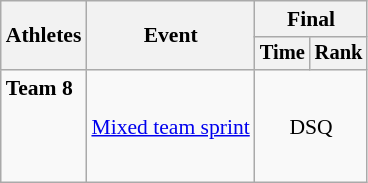<table class="wikitable" style="font-size:90%">
<tr>
<th rowspan="2">Athletes</th>
<th rowspan="2">Event</th>
<th colspan="2">Final</th>
</tr>
<tr style="font-size:95%">
<th>Time</th>
<th>Rank</th>
</tr>
<tr align=center>
<td align=left><strong>Team 8</strong><br><br><br><br></td>
<td align=left><a href='#'>Mixed team sprint</a></td>
<td colspan=2>DSQ</td>
</tr>
</table>
